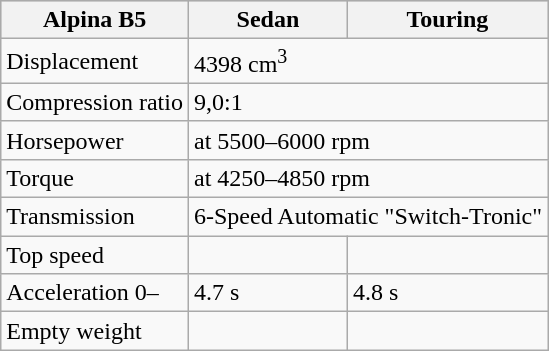<table class="wikitable">
<tr style="background:#CCCCCC;">
<th>Alpina B5</th>
<th>Sedan</th>
<th>Touring</th>
</tr>
<tr>
<td>Displacement</td>
<td colspan="2">4398 cm<sup>3</sup></td>
</tr>
<tr>
<td>Compression ratio</td>
<td colspan="2">9,0:1</td>
</tr>
<tr>
<td>Horsepower</td>
<td colspan="2"> at 5500–6000 rpm</td>
</tr>
<tr>
<td>Torque</td>
<td colspan="2"> at 4250–4850 rpm</td>
</tr>
<tr>
<td>Transmission</td>
<td colspan="2">6-Speed Automatic "Switch-Tronic"</td>
</tr>
<tr>
<td>Top speed</td>
<td></td>
<td></td>
</tr>
<tr>
<td>Acceleration 0–</td>
<td>4.7 s</td>
<td>4.8 s</td>
</tr>
<tr>
<td>Empty weight</td>
<td></td>
<td></td>
</tr>
</table>
